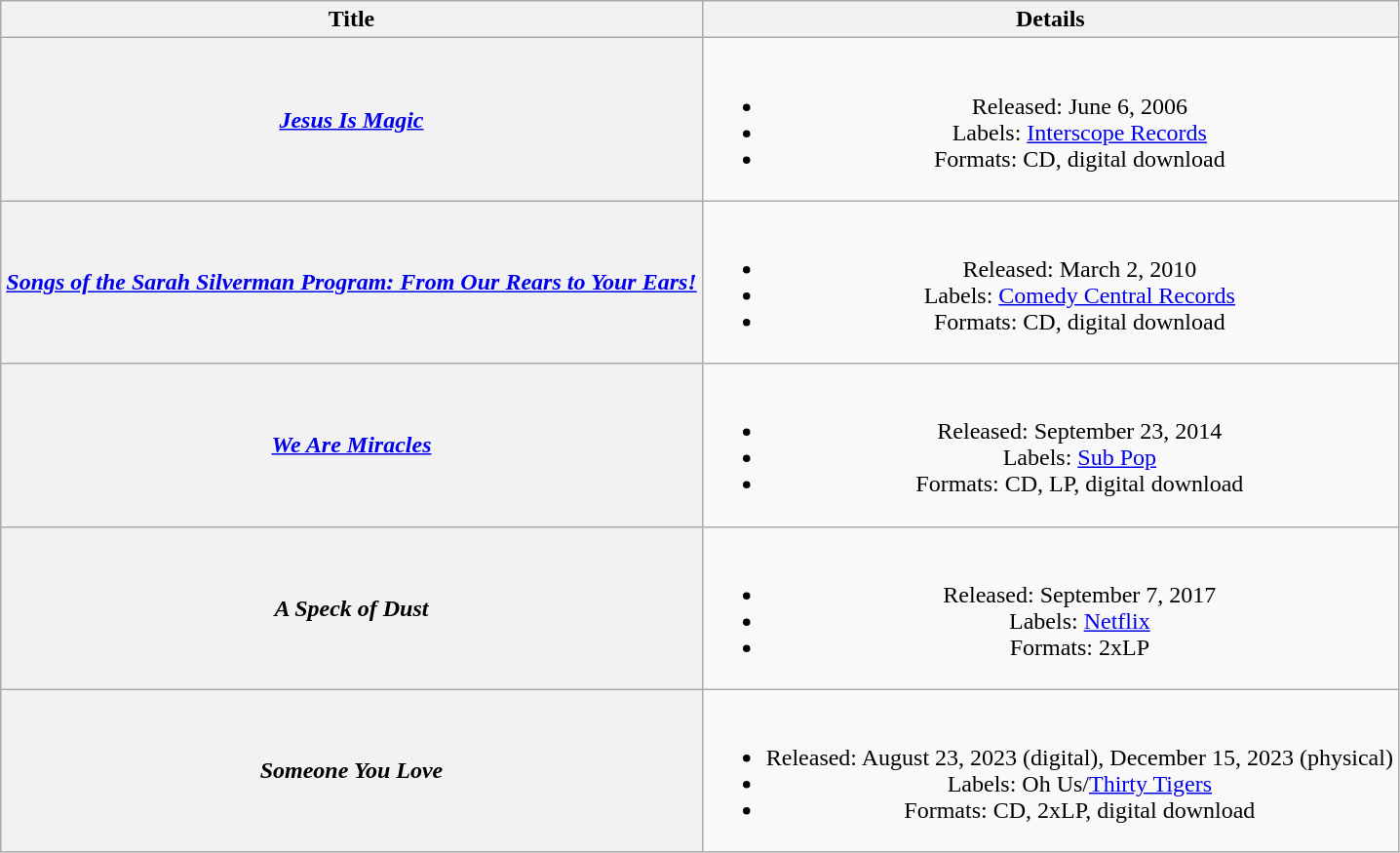<table class="wikitable plainrowheaders" style="text-align:center;">
<tr>
<th scope="col">Title</th>
<th scope="col">Details</th>
</tr>
<tr>
<th scope="row"><em><a href='#'>Jesus Is Magic</a></em></th>
<td><br><ul><li>Released: June 6, 2006</li><li>Labels: <a href='#'>Interscope Records</a></li><li>Formats: CD, digital download</li></ul></td>
</tr>
<tr>
<th scope="row"><em><a href='#'>Songs of the Sarah Silverman Program: From Our Rears to Your Ears!</a></em></th>
<td><br><ul><li>Released: March 2, 2010</li><li>Labels: <a href='#'>Comedy Central Records</a></li><li>Formats: CD, digital download</li></ul></td>
</tr>
<tr>
<th scope="row"><em><a href='#'>We Are Miracles</a></em></th>
<td><br><ul><li>Released: September 23, 2014</li><li>Labels: <a href='#'>Sub Pop</a></li><li>Formats: CD, LP, digital download</li></ul></td>
</tr>
<tr>
<th scope="row"><em>A Speck of Dust</em></th>
<td><br><ul><li>Released: September 7, 2017</li><li>Labels: <a href='#'>Netflix</a></li><li>Formats: 2xLP</li></ul></td>
</tr>
<tr>
<th scope="row"><em>Someone You Love</em></th>
<td><br><ul><li>Released: August 23, 2023 (digital), December 15, 2023 (physical)</li><li>Labels: Oh Us/<a href='#'>Thirty Tigers</a></li><li>Formats: CD, 2xLP, digital download</li></ul></td>
</tr>
</table>
